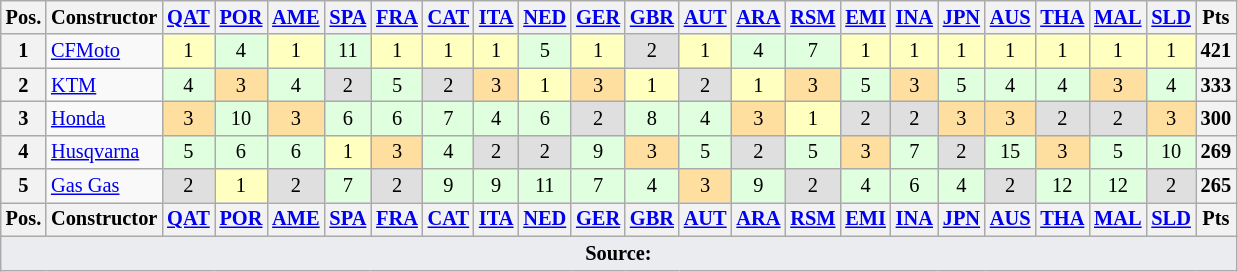<table class="wikitable" style="font-size: 85%; text-align:center">
<tr>
<th>Pos.</th>
<th>Constructor</th>
<th><a href='#'>QAT</a><br></th>
<th><a href='#'>POR</a><br></th>
<th><a href='#'>AME</a><br></th>
<th><a href='#'>SPA</a><br></th>
<th><a href='#'>FRA</a><br></th>
<th><a href='#'>CAT</a><br></th>
<th><a href='#'>ITA</a><br></th>
<th><a href='#'>NED</a><br></th>
<th><a href='#'>GER</a><br></th>
<th><a href='#'>GBR</a><br></th>
<th><a href='#'>AUT</a><br></th>
<th><a href='#'>ARA</a><br></th>
<th><a href='#'>RSM</a><br></th>
<th><a href='#'>EMI</a><br></th>
<th><a href='#'>INA</a><br></th>
<th><a href='#'>JPN</a><br></th>
<th><a href='#'>AUS</a><br></th>
<th><a href='#'>THA</a><br></th>
<th><a href='#'>MAL</a><br></th>
<th><a href='#'>SLD</a><br></th>
<th>Pts</th>
</tr>
<tr>
<th>1</th>
<td align="left"> <a href='#'>CFMoto</a></td>
<td bgcolor="#ffffbf">1</td>
<td bgcolor="#dfffdf">4</td>
<td bgcolor="#ffffbf">1</td>
<td bgcolor="#dfffdf">11</td>
<td bgcolor="#ffffbf">1</td>
<td bgcolor="#ffffbf">1</td>
<td bgcolor="#ffffbf">1</td>
<td bgcolor="#dfffdf">5</td>
<td bgcolor="#ffffbf">1</td>
<td bgcolor="#dfdfdf">2</td>
<td bgcolor="#ffffbf">1</td>
<td bgcolor="#dfffdf">4</td>
<td bgcolor="#dfffdf">7</td>
<td bgcolor="#ffffbf">1</td>
<td bgcolor="#ffffbf">1</td>
<td bgcolor="#ffffbf">1</td>
<td bgcolor="#ffffbf">1</td>
<td bgcolor="#ffffbf">1</td>
<td bgcolor="#ffffbf">1</td>
<td bgcolor="#ffffbf">1</td>
<th>421</th>
</tr>
<tr>
<th>2</th>
<td align="left" nowrap> <a href='#'>KTM</a></td>
<td bgcolor="#dfffdf">4</td>
<td bgcolor="#ffdf9f">3</td>
<td bgcolor="#dfffdf">4</td>
<td bgcolor="#dfdfdf">2</td>
<td bgcolor="#dfffdf">5</td>
<td bgcolor="#dfdfdf">2</td>
<td bgcolor="#ffdf9f">3</td>
<td bgcolor="#ffffbf">1</td>
<td bgcolor="#ffdf9f">3</td>
<td bgcolor="#ffffbf">1</td>
<td bgcolor="#dfdfdf">2</td>
<td bgcolor="#ffffbf">1</td>
<td bgcolor="#ffdf9f">3</td>
<td bgcolor="#dfffdf">5</td>
<td bgcolor="#ffdf9f">3</td>
<td bgcolor="#dfffdf">5</td>
<td bgcolor="#dfffdf">4</td>
<td bgcolor="#dfffdf">4</td>
<td bgcolor="#ffdf9f">3</td>
<td bgcolor="#dfffdf">4</td>
<th>333</th>
</tr>
<tr>
<th>3</th>
<td align="left"> <a href='#'>Honda</a></td>
<td bgcolor="#ffdf9f">3</td>
<td bgcolor="#dfffdf">10</td>
<td bgcolor="#ffdf9f">3</td>
<td bgcolor="#dfffdf">6</td>
<td bgcolor="#dfffdf">6</td>
<td bgcolor="#dfffdf">7</td>
<td bgcolor="#dfffdf">4</td>
<td bgcolor="#dfffdf">6</td>
<td bgcolor="#dfdfdf">2</td>
<td bgcolor="#dfffdf">8</td>
<td bgcolor="#dfffdf">4</td>
<td bgcolor="#ffdf9f">3</td>
<td bgcolor="#ffffbf">1</td>
<td bgcolor="#dfdfdf">2</td>
<td bgcolor="#dfdfdf">2</td>
<td bgcolor="#ffdf9f">3</td>
<td bgcolor="#ffdf9f">3</td>
<td bgcolor="#dfdfdf">2</td>
<td bgcolor="#dfdfdf">2</td>
<td bgcolor="#ffdf9f">3</td>
<th>300</th>
</tr>
<tr>
<th>4</th>
<td align="left" nowrap> <a href='#'>Husqvarna</a></td>
<td bgcolor="#dfffdf">5</td>
<td bgcolor="#dfffdf">6</td>
<td bgcolor="#dfffdf">6</td>
<td bgcolor="#ffffbf">1</td>
<td bgcolor="#ffdf9f">3</td>
<td bgcolor="#dfffdf">4</td>
<td bgcolor="#dfdfdf">2</td>
<td bgcolor="#dfdfdf">2</td>
<td bgcolor="#dfffdf">9</td>
<td bgcolor="#ffdf9f">3</td>
<td bgcolor="#dfffdf">5</td>
<td bgcolor="#dfdfdf">2</td>
<td bgcolor="#dfffdf">5</td>
<td bgcolor="#ffdf9f">3</td>
<td bgcolor="#dfffdf">7</td>
<td bgcolor="#dfdfdf">2</td>
<td bgcolor="#dfffdf">15</td>
<td bgcolor="#ffdf9f">3</td>
<td bgcolor="#dfffdf">5</td>
<td bgcolor="#dfffdf">10</td>
<th>269</th>
</tr>
<tr>
<th>5</th>
<td align="left"> <a href='#'>Gas Gas</a></td>
<td bgcolor="#dfdfdf">2</td>
<td bgcolor="#ffffbf">1</td>
<td bgcolor="#dfdfdf">2</td>
<td bgcolor="#dfffdf">7</td>
<td bgcolor="#dfdfdf">2</td>
<td bgcolor="#dfffdf">9</td>
<td bgcolor="#dfffdf">9</td>
<td bgcolor="#dfffdf">11</td>
<td bgcolor="#dfffdf">7</td>
<td bgcolor="#dfffdf">4</td>
<td bgcolor="#ffdf9f">3</td>
<td bgcolor="#dfffdf">9</td>
<td bgcolor="#dfdfdf">2</td>
<td bgcolor="#dfffdf">4</td>
<td bgcolor="#dfffdf">6</td>
<td bgcolor="#dfffdf">4</td>
<td bgcolor="#dfdfdf">2</td>
<td bgcolor="#dfffdf">12</td>
<td bgcolor="#dfffdf">12</td>
<td bgcolor="#dfdfdf">2</td>
<th>265</th>
</tr>
<tr>
<th>Pos.</th>
<th>Constructor</th>
<th><a href='#'>QAT</a><br></th>
<th><a href='#'>POR</a><br></th>
<th><a href='#'>AME</a><br></th>
<th><a href='#'>SPA</a><br></th>
<th><a href='#'>FRA</a><br></th>
<th><a href='#'>CAT</a><br></th>
<th><a href='#'>ITA</a><br></th>
<th><a href='#'>NED</a><br></th>
<th><a href='#'>GER</a><br></th>
<th><a href='#'>GBR</a><br></th>
<th><a href='#'>AUT</a><br></th>
<th><a href='#'>ARA</a><br></th>
<th><a href='#'>RSM</a><br></th>
<th><a href='#'>EMI</a><br></th>
<th><a href='#'>INA</a><br></th>
<th><a href='#'>JPN</a><br></th>
<th><a href='#'>AUS</a><br></th>
<th><a href='#'>THA</a><br></th>
<th><a href='#'>MAL</a><br></th>
<th><a href='#'>SLD</a><br></th>
<th>Pts</th>
</tr>
<tr>
<td colspan="23" style="background-color:#EAECF0;text-align:center"><strong>Source:</strong></td>
</tr>
</table>
